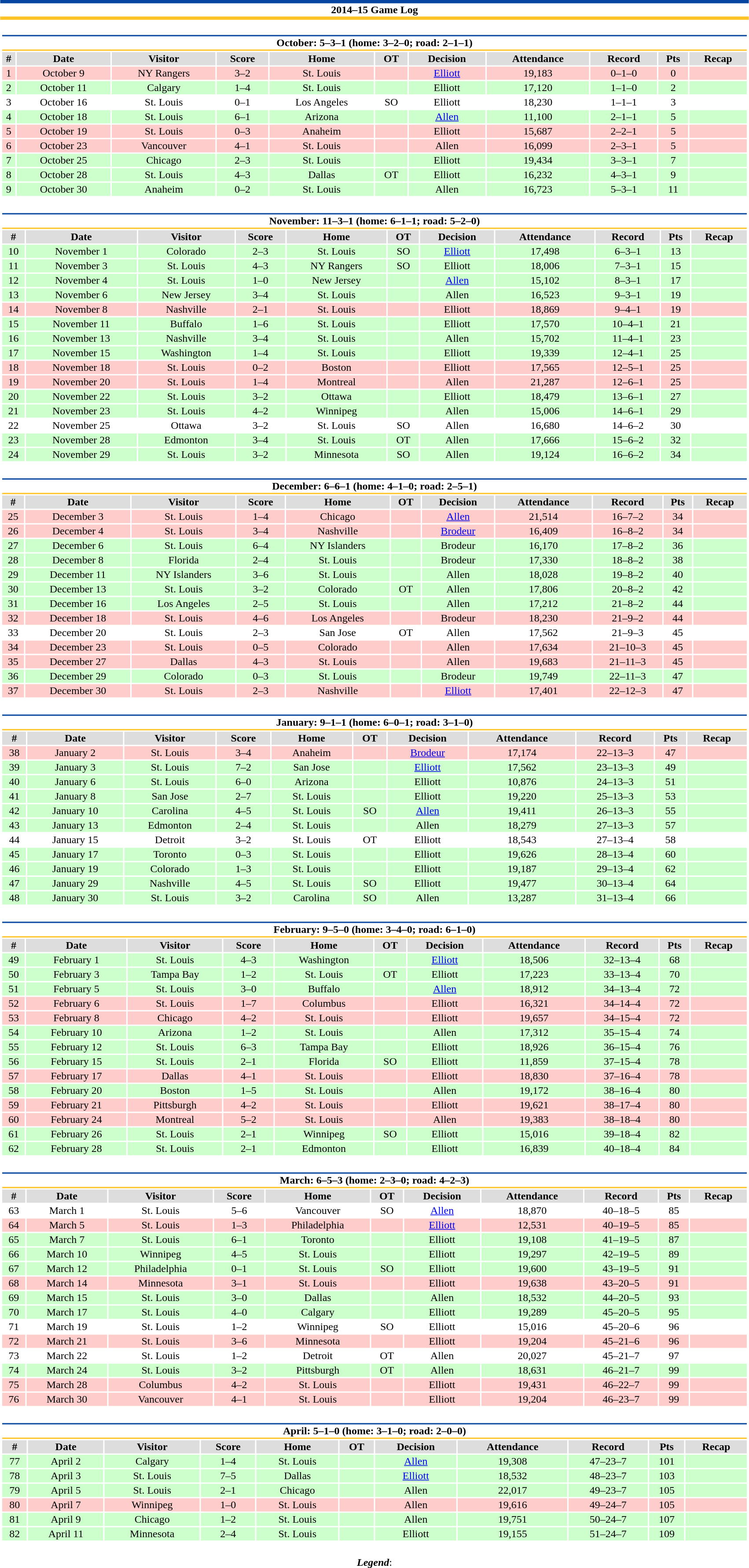<table class="toccolours" style="width:90%; clear:both; margin:1.5em auto; text-align:center;">
<tr>
<th colspan="11" style="background:#fff; border-top:#0546A0 5px solid; border-bottom:#FFC325 5px solid;">2014–15 Game Log</th>
</tr>
<tr>
<td colspan=11><br><table class="toccolours collapsible collapsed" style="width:100%;">
<tr>
<th colspan="11" style="background:#fff; border-top:#0546A0 2px solid; border-bottom:#FFC325 2px solid;">October: 5–3–1 (home: 3–2–0; road: 2–1–1)</th>
</tr>
<tr style="text-align:center; background:#ddd;">
<th>#</th>
<th>Date</th>
<th>Visitor</th>
<th>Score</th>
<th>Home</th>
<th>OT</th>
<th>Decision</th>
<th>Attendance</th>
<th>Record</th>
<th>Pts</th>
<th>Recap</th>
</tr>
<tr style="text-align:center; background:#fcc;">
<td>1</td>
<td>October 9</td>
<td>NY Rangers</td>
<td>3–2</td>
<td>St. Louis</td>
<td></td>
<td><a href='#'>Elliott</a></td>
<td>19,183</td>
<td>0–1–0</td>
<td>0</td>
<td></td>
</tr>
<tr style="text-align:center; background:#cfc;">
<td>2</td>
<td>October 11</td>
<td>Calgary</td>
<td>1–4</td>
<td>St. Louis</td>
<td></td>
<td>Elliott</td>
<td>17,120</td>
<td>1–1–0</td>
<td>2</td>
<td></td>
</tr>
<tr style="text-align:center; background:#fff;">
<td>3</td>
<td>October 16</td>
<td>St. Louis</td>
<td>0–1</td>
<td>Los Angeles</td>
<td>SO</td>
<td>Elliott</td>
<td>18,230</td>
<td>1–1–1</td>
<td>3</td>
<td></td>
</tr>
<tr style="text-align:center; background:#cfc;">
<td>4</td>
<td>October 18</td>
<td>St. Louis</td>
<td>6–1</td>
<td>Arizona</td>
<td></td>
<td><a href='#'>Allen</a></td>
<td>11,100</td>
<td>2–1–1</td>
<td>5</td>
<td></td>
</tr>
<tr style="text-align:center; background:#fcc;">
<td>5</td>
<td>October 19</td>
<td>St. Louis</td>
<td>0–3</td>
<td>Anaheim</td>
<td></td>
<td>Elliott</td>
<td>15,687</td>
<td>2–2–1</td>
<td>5</td>
<td></td>
</tr>
<tr style="text-align:center; background:#fcc;">
<td>6</td>
<td>October 23</td>
<td>Vancouver</td>
<td>4–1</td>
<td>St. Louis</td>
<td></td>
<td>Allen</td>
<td>16,099</td>
<td>2–3–1</td>
<td>5</td>
<td></td>
</tr>
<tr style="text-align:center; background:#cfc;">
<td>7</td>
<td>October 25</td>
<td>Chicago</td>
<td>2–3</td>
<td>St. Louis</td>
<td></td>
<td>Elliott</td>
<td>19,434</td>
<td>3–3–1</td>
<td>7</td>
<td></td>
</tr>
<tr style="text-align:center; background:#cfc;">
<td>8</td>
<td>October 28</td>
<td>St. Louis</td>
<td>4–3</td>
<td>Dallas</td>
<td>OT</td>
<td>Elliott</td>
<td>16,232</td>
<td>4–3–1</td>
<td>9</td>
<td></td>
</tr>
<tr style="text-align:center; background:#cfc;">
<td>9</td>
<td>October 30</td>
<td>Anaheim</td>
<td>0–2</td>
<td>St. Louis</td>
<td></td>
<td>Allen</td>
<td>16,723</td>
<td>5–3–1</td>
<td>11</td>
<td></td>
</tr>
</table>
</td>
</tr>
<tr>
<td colspan=11><br><table class="toccolours collapsible collapsed" style="width:100%;">
<tr>
<th colspan="11" style="background:#fff; border-top:#0546A0 2px solid; border-bottom:#FFC325 2px solid;">November: 11–3–1 (home: 6–1–1; road: 5–2–0)</th>
</tr>
<tr style="text-align:center; background:#ddd;">
<th>#</th>
<th>Date</th>
<th>Visitor</th>
<th>Score</th>
<th>Home</th>
<th>OT</th>
<th>Decision</th>
<th>Attendance</th>
<th>Record</th>
<th>Pts</th>
<th>Recap</th>
</tr>
<tr style="text-align:center; background:#cfc;">
<td>10</td>
<td>November 1</td>
<td>Colorado</td>
<td>2–3</td>
<td>St. Louis</td>
<td>SO</td>
<td><a href='#'>Elliott</a></td>
<td>17,498</td>
<td>6–3–1</td>
<td>13</td>
<td></td>
</tr>
<tr style="text-align:center; background:#cfc;">
<td>11</td>
<td>November 3</td>
<td>St. Louis</td>
<td>4–3</td>
<td>NY Rangers</td>
<td>SO</td>
<td>Elliott</td>
<td>18,006</td>
<td>7–3–1</td>
<td>15</td>
<td></td>
</tr>
<tr style="text-align:center;background:#cfc;">
<td>12</td>
<td>November 4</td>
<td>St. Louis</td>
<td>1–0</td>
<td>New Jersey</td>
<td></td>
<td><a href='#'>Allen</a></td>
<td>15,102</td>
<td>8–3–1</td>
<td>17</td>
<td></td>
</tr>
<tr style="text-align:center;background:#cfc;">
<td>13</td>
<td>November 6</td>
<td>New Jersey</td>
<td>3–4</td>
<td>St. Louis</td>
<td></td>
<td>Allen</td>
<td>16,523</td>
<td>9–3–1</td>
<td>19</td>
<td></td>
</tr>
<tr style="text-align:center; background:#fcc;">
<td>14</td>
<td>November 8</td>
<td>Nashville</td>
<td>2–1</td>
<td>St. Louis</td>
<td></td>
<td>Elliott</td>
<td>18,869</td>
<td>9–4–1</td>
<td>19</td>
<td></td>
</tr>
<tr style="text-align:center; background:#cfc;">
<td>15</td>
<td>November 11</td>
<td>Buffalo</td>
<td>1–6</td>
<td>St. Louis</td>
<td></td>
<td>Elliott</td>
<td>17,570</td>
<td>10–4–1</td>
<td>21</td>
<td></td>
</tr>
<tr style="text-align:center; background:#cfc;">
<td>16</td>
<td>November 13</td>
<td>Nashville</td>
<td>3–4</td>
<td>St. Louis</td>
<td></td>
<td>Allen</td>
<td>15,702</td>
<td>11–4–1</td>
<td>23</td>
<td></td>
</tr>
<tr style="text-align:center; background:#cfc;">
<td>17</td>
<td>November 15</td>
<td>Washington</td>
<td>1–4</td>
<td>St. Louis</td>
<td></td>
<td>Elliott</td>
<td>19,339</td>
<td>12–4–1</td>
<td>25</td>
<td></td>
</tr>
<tr style="text-align:center; background:#fcc;">
<td>18</td>
<td>November 18</td>
<td>St. Louis</td>
<td>0–2</td>
<td>Boston</td>
<td></td>
<td>Elliott</td>
<td>17,565</td>
<td>12–5–1</td>
<td>25</td>
<td></td>
</tr>
<tr style="text-align:center; background:#fcc;">
<td>19</td>
<td>November 20</td>
<td>St. Louis</td>
<td>1–4</td>
<td>Montreal</td>
<td></td>
<td>Allen</td>
<td>21,287</td>
<td>12–6–1</td>
<td>25</td>
<td></td>
</tr>
<tr style="text-align:center; background:#cfc;">
<td>20</td>
<td>November 22</td>
<td>St. Louis</td>
<td>3–2</td>
<td>Ottawa</td>
<td></td>
<td>Elliott</td>
<td>18,479</td>
<td>13–6–1</td>
<td>27</td>
<td></td>
</tr>
<tr style="text-align:center; background:#cfc;">
<td>21</td>
<td>November 23</td>
<td>St. Louis</td>
<td>4–2</td>
<td>Winnipeg</td>
<td></td>
<td>Allen</td>
<td>15,006</td>
<td>14–6–1</td>
<td>29</td>
<td></td>
</tr>
<tr style="text-align:center; background:#fff;">
<td>22</td>
<td>November 25</td>
<td>Ottawa</td>
<td>3–2</td>
<td>St. Louis</td>
<td>SO</td>
<td>Allen</td>
<td>16,680</td>
<td>14–6–2</td>
<td>30</td>
<td></td>
</tr>
<tr style="text-align:center; background:#cfc;">
<td>23</td>
<td>November 28</td>
<td>Edmonton</td>
<td>3–4</td>
<td>St. Louis</td>
<td>OT</td>
<td>Allen</td>
<td>17,666</td>
<td>15–6–2</td>
<td>32</td>
<td></td>
</tr>
<tr style="text-align:center; background:#cfc;">
<td>24</td>
<td>November 29</td>
<td>St. Louis</td>
<td>3–2</td>
<td>Minnesota</td>
<td>SO</td>
<td>Allen</td>
<td>19,124</td>
<td>16–6–2</td>
<td>34</td>
<td></td>
</tr>
</table>
</td>
</tr>
<tr>
<td colspan=11><br><table class="toccolours collapsible collapsed" style="width:100%;">
<tr>
<th colspan="11" style="background:#fff; border-top:#0546A0 2px solid; border-bottom:#FFC325 2px solid;">December: 6–6–1 (home: 4–1–0; road: 2–5–1)</th>
</tr>
<tr style="text-align:center; background:#ddd;">
<th>#</th>
<th>Date</th>
<th>Visitor</th>
<th>Score</th>
<th>Home</th>
<th>OT</th>
<th>Decision</th>
<th>Attendance</th>
<th>Record</th>
<th>Pts</th>
<th>Recap</th>
</tr>
<tr style="text-align:center; background:#fcc;">
<td>25</td>
<td>December 3</td>
<td>St. Louis</td>
<td>1–4</td>
<td>Chicago</td>
<td></td>
<td><a href='#'>Allen</a></td>
<td>21,514</td>
<td>16–7–2</td>
<td>34</td>
<td></td>
</tr>
<tr style="text-align:center; background:#fcc;">
<td>26</td>
<td>December 4</td>
<td>St. Louis</td>
<td>3–4</td>
<td>Nashville</td>
<td></td>
<td><a href='#'>Brodeur</a></td>
<td>16,409</td>
<td>16–8–2</td>
<td>34</td>
<td></td>
</tr>
<tr style="text-align:center; background:#cfc;">
<td>27</td>
<td>December 6</td>
<td>St. Louis</td>
<td>6–4</td>
<td>NY Islanders</td>
<td></td>
<td>Brodeur</td>
<td>16,170</td>
<td>17–8–2</td>
<td>36</td>
<td></td>
</tr>
<tr style="text-align:center; background:#cfc;">
<td>28</td>
<td>December 8</td>
<td>Florida</td>
<td>2–4</td>
<td>St. Louis</td>
<td></td>
<td>Brodeur</td>
<td>17,330</td>
<td>18–8–2</td>
<td>38</td>
<td></td>
</tr>
<tr style="text-align:center; background:#cfc;">
<td>29</td>
<td>December 11</td>
<td>NY Islanders</td>
<td>3–6</td>
<td>St. Louis</td>
<td></td>
<td>Allen</td>
<td>18,028</td>
<td>19–8–2</td>
<td>40</td>
<td></td>
</tr>
<tr style="text-align:center; background:#cfc;">
<td>30</td>
<td>December 13</td>
<td>St. Louis</td>
<td>3–2</td>
<td>Colorado</td>
<td>OT</td>
<td>Allen</td>
<td>17,806</td>
<td>20–8–2</td>
<td>42</td>
<td></td>
</tr>
<tr style="text-align:center; background:#cfc;">
<td>31</td>
<td>December 16</td>
<td>Los Angeles</td>
<td>2–5</td>
<td>St. Louis</td>
<td></td>
<td>Allen</td>
<td>17,212</td>
<td>21–8–2</td>
<td>44</td>
<td></td>
</tr>
<tr style="text-align:center; background:#fcc;">
<td>32</td>
<td>December 18</td>
<td>St. Louis</td>
<td>4–6</td>
<td>Los Angeles</td>
<td></td>
<td>Brodeur</td>
<td>18,230</td>
<td>21–9–2</td>
<td>44</td>
<td></td>
</tr>
<tr style="text-align:center; background:#fff;">
<td>33</td>
<td>December 20</td>
<td>St. Louis</td>
<td>2–3</td>
<td>San Jose</td>
<td>OT</td>
<td>Allen</td>
<td>17,562</td>
<td>21–9–3</td>
<td>45</td>
<td></td>
</tr>
<tr style="text-align:center; background:#fcc;">
<td>34</td>
<td>December 23</td>
<td>St. Louis</td>
<td>0–5</td>
<td>Colorado</td>
<td></td>
<td>Allen</td>
<td>17,634</td>
<td>21–10–3</td>
<td>45</td>
<td></td>
</tr>
<tr style="text-align:center; background:#fcc;">
<td>35</td>
<td>December 27</td>
<td>Dallas</td>
<td>4–3</td>
<td>St. Louis</td>
<td></td>
<td>Allen</td>
<td>19,683</td>
<td>21–11–3</td>
<td>45</td>
<td></td>
</tr>
<tr style="text-align:center; background:#cfc;">
<td>36</td>
<td>December 29</td>
<td>Colorado</td>
<td>0–3</td>
<td>St. Louis</td>
<td></td>
<td>Brodeur</td>
<td>19,749</td>
<td>22–11–3</td>
<td>47</td>
<td></td>
</tr>
<tr style="text-align:center; background:#fcc;">
<td>37</td>
<td>December 30</td>
<td>St. Louis</td>
<td>2–3</td>
<td>Nashville</td>
<td></td>
<td><a href='#'>Elliott</a></td>
<td>17,401</td>
<td>22–12–3</td>
<td>47</td>
<td></td>
</tr>
</table>
</td>
</tr>
<tr>
<td colspan=11><br><table class="toccolours collapsible collapsed" style="width:100%;">
<tr>
<th colspan="11" style="background:#fff; border-top:#0546A0 2px solid; border-bottom:#FFC325 2px solid;">January: 9–1–1 (home: 6–0–1; road: 3–1–0)</th>
</tr>
<tr style="text-align:center; background:#ddd;">
<th>#</th>
<th>Date</th>
<th>Visitor</th>
<th>Score</th>
<th>Home</th>
<th>OT</th>
<th>Decision</th>
<th>Attendance</th>
<th>Record</th>
<th>Pts</th>
<th>Recap</th>
</tr>
<tr style="text-align:center; background:#fcc;">
<td>38</td>
<td>January 2</td>
<td>St. Louis</td>
<td>3–4</td>
<td>Anaheim</td>
<td></td>
<td><a href='#'>Brodeur</a></td>
<td>17,174</td>
<td>22–13–3</td>
<td>47</td>
<td></td>
</tr>
<tr style="text-align:center; background:#cfc;">
<td>39</td>
<td>January 3</td>
<td>St. Louis</td>
<td>7–2</td>
<td>San Jose</td>
<td></td>
<td><a href='#'>Elliott</a></td>
<td>17,562</td>
<td>23–13–3</td>
<td>49</td>
<td></td>
</tr>
<tr style="text-align:center; background:#cfc;">
<td>40</td>
<td>January 6</td>
<td>St. Louis</td>
<td>6–0</td>
<td>Arizona</td>
<td></td>
<td>Elliott</td>
<td>10,876</td>
<td>24–13–3</td>
<td>51</td>
<td></td>
</tr>
<tr style="text-align:center; background:#cfc;">
<td>41</td>
<td>January 8</td>
<td>San Jose</td>
<td>2–7</td>
<td>St. Louis</td>
<td></td>
<td>Elliott</td>
<td>19,220</td>
<td>25–13–3</td>
<td>53</td>
<td></td>
</tr>
<tr style="text-align:center; background:#cfc;">
<td>42</td>
<td>January 10</td>
<td>Carolina</td>
<td>4–5</td>
<td>St. Louis</td>
<td>SO</td>
<td><a href='#'>Allen</a></td>
<td>19,411</td>
<td>26–13–3</td>
<td>55</td>
<td></td>
</tr>
<tr style="text-align:center; background:#cfc;">
<td>43</td>
<td>January 13</td>
<td>Edmonton</td>
<td>2–4</td>
<td>St. Louis</td>
<td></td>
<td>Allen</td>
<td>18,279</td>
<td>27–13–3</td>
<td>57</td>
<td></td>
</tr>
<tr style="text-align:center; background:#fff;">
<td>44</td>
<td>January 15</td>
<td>Detroit</td>
<td>3–2</td>
<td>St. Louis</td>
<td>OT</td>
<td>Elliott</td>
<td>18,543</td>
<td>27–13–4</td>
<td>58</td>
<td></td>
</tr>
<tr style="text-align:center; background:#cfc;">
<td>45</td>
<td>January 17</td>
<td>Toronto</td>
<td>0–3</td>
<td>St. Louis</td>
<td></td>
<td>Elliott</td>
<td>19,626</td>
<td>28–13–4</td>
<td>60</td>
<td></td>
</tr>
<tr style="text-align:center; background:#cfc;">
<td>46</td>
<td>January 19</td>
<td>Colorado</td>
<td>1–3</td>
<td>St. Louis</td>
<td></td>
<td>Elliott</td>
<td>19,187</td>
<td>29–13–4</td>
<td>62</td>
<td></td>
</tr>
<tr style="text-align:center; background:#cfc;">
<td>47</td>
<td>January 29</td>
<td>Nashville</td>
<td>4–5</td>
<td>St. Louis</td>
<td>SO</td>
<td>Elliott</td>
<td>19,477</td>
<td>30–13–4</td>
<td>64</td>
<td></td>
</tr>
<tr style="text-align:center; background:#cfc;">
<td>48</td>
<td>January 30</td>
<td>St. Louis</td>
<td>3–2</td>
<td>Carolina</td>
<td>SO</td>
<td>Allen</td>
<td>13,287</td>
<td>31–13–4</td>
<td>66</td>
<td></td>
</tr>
</table>
</td>
</tr>
<tr>
<td colspan=11><br><table class="toccolours collapsible collapsed" style="width:100%;">
<tr>
<th colspan="11" style="background:#fff; border-top:#0546A0 2px solid; border-bottom:#FFC325 2px solid;">February: 9–5–0 (home: 3–4–0; road: 6–1–0)</th>
</tr>
<tr style="text-align:center; background:#ddd;">
<th>#</th>
<th>Date</th>
<th>Visitor</th>
<th>Score</th>
<th>Home</th>
<th>OT</th>
<th>Decision</th>
<th>Attendance</th>
<th>Record</th>
<th>Pts</th>
<th>Recap</th>
</tr>
<tr style="text-align:center; background:#cfc;">
<td>49</td>
<td>February 1</td>
<td>St. Louis</td>
<td>4–3</td>
<td>Washington</td>
<td></td>
<td><a href='#'>Elliott</a></td>
<td>18,506</td>
<td>32–13–4</td>
<td>68</td>
<td></td>
</tr>
<tr style="text-align:center; background:#cfc;">
<td>50</td>
<td>February 3</td>
<td>Tampa Bay</td>
<td>1–2</td>
<td>St. Louis</td>
<td>OT</td>
<td>Elliott</td>
<td>17,223</td>
<td>33–13–4</td>
<td>70</td>
<td></td>
</tr>
<tr style="text-align:center; background:#cfc;">
<td>51</td>
<td>February 5</td>
<td>St. Louis</td>
<td>3–0</td>
<td>Buffalo</td>
<td></td>
<td><a href='#'>Allen</a></td>
<td>18,912</td>
<td>34–13–4</td>
<td>72</td>
<td></td>
</tr>
<tr style="text-align:center; background:#fcc;">
<td>52</td>
<td>February 6</td>
<td>St. Louis</td>
<td>1–7</td>
<td>Columbus</td>
<td></td>
<td>Elliott</td>
<td>16,321</td>
<td>34–14–4</td>
<td>72</td>
<td></td>
</tr>
<tr style="text-align:center; background:#fcc;">
<td>53</td>
<td>February 8</td>
<td>Chicago</td>
<td>4–2</td>
<td>St. Louis</td>
<td></td>
<td>Elliott</td>
<td>19,657</td>
<td>34–15–4</td>
<td>72</td>
<td></td>
</tr>
<tr style="text-align:center; background:#cfc;">
<td>54</td>
<td>February 10</td>
<td>Arizona</td>
<td>1–2</td>
<td>St. Louis</td>
<td></td>
<td>Allen</td>
<td>17,312</td>
<td>35–15–4</td>
<td>74</td>
<td></td>
</tr>
<tr style="text-align:center; background:#cfc;">
<td>55</td>
<td>February 12</td>
<td>St. Louis</td>
<td>6–3</td>
<td>Tampa Bay</td>
<td></td>
<td>Elliott</td>
<td>18,926</td>
<td>36–15–4</td>
<td>76</td>
<td></td>
</tr>
<tr style="text-align:center; background:#cfc;">
<td>56</td>
<td>February 15</td>
<td>St. Louis</td>
<td>2–1</td>
<td>Florida</td>
<td>SO</td>
<td>Elliott</td>
<td>11,859</td>
<td>37–15–4</td>
<td>78</td>
<td></td>
</tr>
<tr style="text-align:center; background:#fcc;">
<td>57</td>
<td>February 17</td>
<td>Dallas</td>
<td>4–1</td>
<td>St. Louis</td>
<td></td>
<td>Elliott</td>
<td>18,830</td>
<td>37–16–4</td>
<td>78</td>
<td></td>
</tr>
<tr style="text-align:center; background:#cfc;">
<td>58</td>
<td>February 20</td>
<td>Boston</td>
<td>1–5</td>
<td>St. Louis</td>
<td></td>
<td>Allen</td>
<td>19,172</td>
<td>38–16–4</td>
<td>80</td>
<td></td>
</tr>
<tr style="text-align:center; background:#fcc;">
<td>59</td>
<td>February 21</td>
<td>Pittsburgh</td>
<td>4–2</td>
<td>St. Louis</td>
<td></td>
<td>Elliott</td>
<td>19,621</td>
<td>38–17–4</td>
<td>80</td>
<td></td>
</tr>
<tr style="text-align:center; background:#fcc;">
<td>60</td>
<td>February 24</td>
<td>Montreal</td>
<td>5–2</td>
<td>St. Louis</td>
<td></td>
<td>Allen</td>
<td>19,383</td>
<td>38–18–4</td>
<td>80</td>
<td></td>
</tr>
<tr style="text-align:center; background:#cfc;">
<td>61</td>
<td>February 26</td>
<td>St. Louis</td>
<td>2–1</td>
<td>Winnipeg</td>
<td>SO</td>
<td>Elliott</td>
<td>15,016</td>
<td>39–18–4</td>
<td>82</td>
<td></td>
</tr>
<tr style="text-align:center; background:#cfc;">
<td>62</td>
<td>February 28</td>
<td>St. Louis</td>
<td>2–1</td>
<td>Edmonton</td>
<td></td>
<td>Elliott</td>
<td>16,839</td>
<td>40–18–4</td>
<td>84</td>
<td></td>
</tr>
</table>
</td>
</tr>
<tr>
<td colspan=11><br><table class="toccolours collapsible collapsed" style="width:100%;">
<tr>
<th colspan="11" style="background:#fff; border-top:#0546A0 2px solid; border-bottom:#FFC325 2px solid;">March: 6–5–3 (home: 2–3–0; road: 4–2–3)</th>
</tr>
<tr style="text-align:center; background:#ddd;">
<th>#</th>
<th>Date</th>
<th>Visitor</th>
<th>Score</th>
<th>Home</th>
<th>OT</th>
<th>Decision</th>
<th>Attendance</th>
<th>Record</th>
<th>Pts</th>
<th>Recap</th>
</tr>
<tr style="text-align:center; background:#fff;">
<td>63</td>
<td>March 1</td>
<td>St. Louis</td>
<td>5–6</td>
<td>Vancouver</td>
<td>SO</td>
<td><a href='#'>Allen</a></td>
<td>18,870</td>
<td>40–18–5</td>
<td>85</td>
<td></td>
</tr>
<tr style="text-align:center; background:#fcc;">
<td>64</td>
<td>March 5</td>
<td>St. Louis</td>
<td>1–3</td>
<td>Philadelphia</td>
<td></td>
<td><a href='#'>Elliott</a></td>
<td>12,531</td>
<td>40–19–5</td>
<td>85</td>
<td></td>
</tr>
<tr style="text-align:center; background:#cfc;">
<td>65</td>
<td>March 7</td>
<td>St. Louis</td>
<td>6–1</td>
<td>Toronto</td>
<td></td>
<td>Elliott</td>
<td>19,108</td>
<td>41–19–5</td>
<td>87</td>
<td></td>
</tr>
<tr style="text-align:center; background:#cfc;">
<td>66</td>
<td>March 10</td>
<td>Winnipeg</td>
<td>4–5</td>
<td>St. Louis</td>
<td></td>
<td>Elliott</td>
<td>19,297</td>
<td>42–19–5</td>
<td>89</td>
<td></td>
</tr>
<tr style="text-align:center; background:#cfc;">
<td>67</td>
<td>March 12</td>
<td>Philadelphia</td>
<td>0–1</td>
<td>St. Louis</td>
<td>SO</td>
<td>Elliott</td>
<td>19,600</td>
<td>43–19–5</td>
<td>91</td>
<td></td>
</tr>
<tr style="text-align:center; background:#fcc;">
<td>68</td>
<td>March 14</td>
<td>Minnesota</td>
<td>3–1</td>
<td>St. Louis</td>
<td></td>
<td>Elliott</td>
<td>19,638</td>
<td>43–20–5</td>
<td>91</td>
<td></td>
</tr>
<tr style="text-align:center; background:#cfc;">
<td>69</td>
<td>March 15</td>
<td>St. Louis</td>
<td>3–0</td>
<td>Dallas</td>
<td></td>
<td>Allen</td>
<td>18,532</td>
<td>44–20–5</td>
<td>93</td>
<td></td>
</tr>
<tr style="text-align:center; background:#cfc;">
<td>70</td>
<td>March 17</td>
<td>St. Louis</td>
<td>4–0</td>
<td>Calgary</td>
<td></td>
<td>Elliott</td>
<td>19,289</td>
<td>45–20–5</td>
<td>95</td>
<td></td>
</tr>
<tr style="text-align:center; background:#fff;">
<td>71</td>
<td>March 19</td>
<td>St. Louis</td>
<td>1–2</td>
<td>Winnipeg</td>
<td>SO</td>
<td>Elliott</td>
<td>15,016</td>
<td>45–20–6</td>
<td>96</td>
<td></td>
</tr>
<tr style="text-align:center; background:#fcc;">
<td>72</td>
<td>March 21</td>
<td>St. Louis</td>
<td>3–6</td>
<td>Minnesota</td>
<td></td>
<td>Elliott</td>
<td>19,204</td>
<td>45–21–6</td>
<td>96</td>
<td></td>
</tr>
<tr style="text-align:center; background:#fff;">
<td>73</td>
<td>March 22</td>
<td>St. Louis</td>
<td>1–2</td>
<td>Detroit</td>
<td>OT</td>
<td>Allen</td>
<td>20,027</td>
<td>45–21–7</td>
<td>97</td>
<td></td>
</tr>
<tr style="text-align:center; background:#cfc;">
<td>74</td>
<td>March 24</td>
<td>St. Louis</td>
<td>3–2</td>
<td>Pittsburgh</td>
<td>OT</td>
<td>Allen</td>
<td>18,631</td>
<td>46–21–7</td>
<td>99</td>
<td></td>
</tr>
<tr style="text-align:center; background:#fcc;">
<td>75</td>
<td>March 28</td>
<td>Columbus</td>
<td>4–2</td>
<td>St. Louis</td>
<td></td>
<td>Elliott</td>
<td>19,431</td>
<td>46–22–7</td>
<td>99</td>
<td></td>
</tr>
<tr style="text-align:center; background:#fcc;">
<td>76</td>
<td>March 30</td>
<td>Vancouver</td>
<td>4–1</td>
<td>St. Louis</td>
<td></td>
<td>Elliott</td>
<td>19,204</td>
<td>46–23–7</td>
<td>99</td>
<td></td>
</tr>
</table>
</td>
</tr>
<tr>
<td colspan=11><br><table class="toccolours collapsible collapsed" style="width:100%;">
<tr>
<th colspan="11" style="background:#fff; border-top:#0546A0 2px solid; border-bottom:#FFC325 2px solid;">April: 5–1–0 (home: 3–1–0; road: 2–0–0)</th>
</tr>
<tr style="text-align:center; background:#ddd;">
<th>#</th>
<th>Date</th>
<th>Visitor</th>
<th>Score</th>
<th>Home</th>
<th>OT</th>
<th>Decision</th>
<th>Attendance</th>
<th>Record</th>
<th>Pts</th>
<th>Recap</th>
</tr>
<tr style="text-align:center; background:#cfc;">
<td>77</td>
<td>April 2</td>
<td>Calgary</td>
<td>1–4</td>
<td>St. Louis</td>
<td></td>
<td><a href='#'>Allen</a></td>
<td>19,308</td>
<td>47–23–7</td>
<td>101</td>
<td></td>
</tr>
<tr style="text-align:center; background:#cfc;">
<td>78</td>
<td>April 3</td>
<td>St. Louis</td>
<td>7–5</td>
<td>Dallas</td>
<td></td>
<td><a href='#'>Elliott</a></td>
<td>18,532</td>
<td>48–23–7</td>
<td>103</td>
<td></td>
</tr>
<tr style="text-align:center; background:#cfc;">
<td>79</td>
<td>April 5</td>
<td>St. Louis</td>
<td>2–1</td>
<td>Chicago</td>
<td></td>
<td>Allen</td>
<td>22,017</td>
<td>49–23–7</td>
<td>105</td>
<td></td>
</tr>
<tr style="text-align:center; background:#fcc;">
<td>80</td>
<td>April 7</td>
<td>Winnipeg</td>
<td>1–0</td>
<td>St. Louis</td>
<td></td>
<td>Allen</td>
<td>19,616</td>
<td>49–24–7</td>
<td>105</td>
<td></td>
</tr>
<tr style="text-align:center; background:#cfc;">
<td>81</td>
<td>April 9</td>
<td>Chicago</td>
<td>1–2</td>
<td>St. Louis</td>
<td></td>
<td>Allen</td>
<td>19,751</td>
<td>50–24–7</td>
<td>107</td>
<td></td>
</tr>
<tr style="text-align:center; background:#cfc;">
<td>82</td>
<td>April 11</td>
<td>Minnesota</td>
<td>2–4</td>
<td>St. Louis</td>
<td></td>
<td>Elliott</td>
<td>19,155</td>
<td>51–24–7</td>
<td>109</td>
<td></td>
</tr>
</table>
</td>
</tr>
<tr>
<td colspan="11" style="text-align:center;"><br><strong><em>Legend</em></strong>:


</td>
</tr>
</table>
